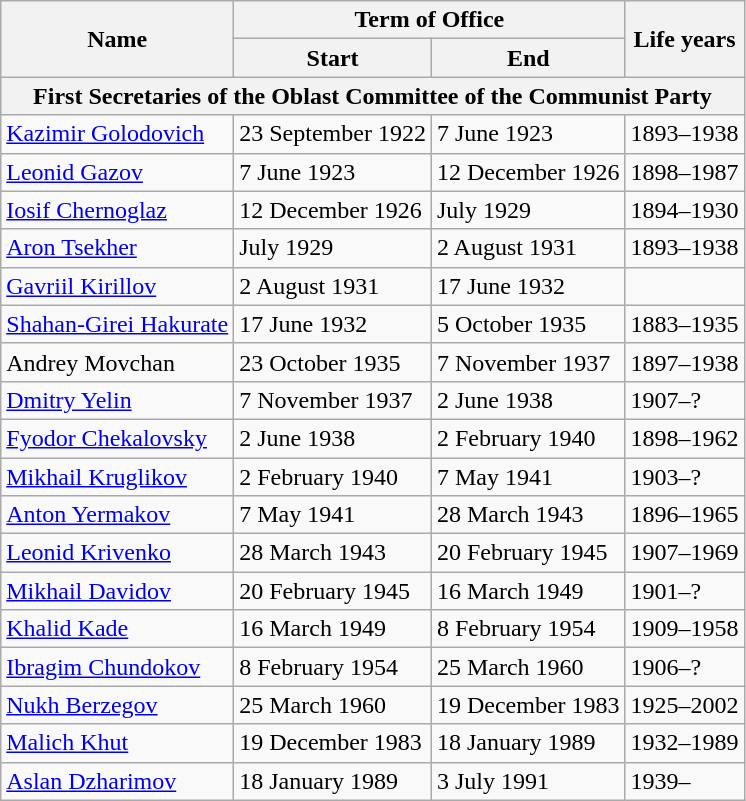<table class="wikitable">
<tr>
<th rowspan="2">Name</th>
<th colspan="2">Term of Office</th>
<th rowspan="2">Life years</th>
</tr>
<tr>
<th>Start</th>
<th>End</th>
</tr>
<tr>
<th colspan="4">First Secretaries of the Oblast Committee of the Communist Party</th>
</tr>
<tr>
<td><a href='#'>Kazimir Golodovich</a></td>
<td>23 September 1922</td>
<td>7 June 1923</td>
<td>1893–1938</td>
</tr>
<tr>
<td><a href='#'>Leonid Gazov</a></td>
<td>7 June 1923</td>
<td>12 December 1926</td>
<td>1898–1987</td>
</tr>
<tr>
<td><a href='#'>Iosif Chernoglaz</a></td>
<td>12 December 1926</td>
<td>July 1929</td>
<td>1894–1930</td>
</tr>
<tr>
<td><a href='#'>Aron Tsekher</a></td>
<td>July 1929</td>
<td>2 August 1931</td>
<td>1893–1938</td>
</tr>
<tr>
<td><a href='#'>Gavriil Kirillov</a></td>
<td>2 August 1931</td>
<td>17 June 1932</td>
<td></td>
</tr>
<tr>
<td><a href='#'>Shahan-Girei Hakurate</a></td>
<td>17 June 1932</td>
<td>5 October 1935</td>
<td>1883–1935</td>
</tr>
<tr>
<td>Andrey Movchan</td>
<td>23 October 1935</td>
<td>7 November 1937</td>
<td>1897–1938</td>
</tr>
<tr>
<td><a href='#'>Dmitry Yelin</a></td>
<td>7 November 1937</td>
<td>2 June 1938</td>
<td>1907–?</td>
</tr>
<tr>
<td><a href='#'>Fyodor Chekalovsky</a></td>
<td>2 June 1938</td>
<td>2 February 1940</td>
<td>1898–1962</td>
</tr>
<tr>
<td><a href='#'>Mikhail Kruglikov</a></td>
<td>2 February 1940</td>
<td>7 May 1941</td>
<td>1903–?</td>
</tr>
<tr>
<td><a href='#'>Anton Yermakov</a></td>
<td>7 May 1941</td>
<td>28 March 1943</td>
<td>1896–1965</td>
</tr>
<tr>
<td><a href='#'>Leonid Krivenko</a></td>
<td>28 March 1943</td>
<td>20 February 1945</td>
<td>1907–1969</td>
</tr>
<tr>
<td><a href='#'>Mikhail Davidov</a></td>
<td>20 February 1945</td>
<td>16 March 1949</td>
<td>1901–?</td>
</tr>
<tr>
<td><a href='#'>Khalid Kade</a></td>
<td>16 March 1949</td>
<td>8 February 1954</td>
<td>1909–1958</td>
</tr>
<tr>
<td><a href='#'>Ibragim Chundokov</a></td>
<td>8 February 1954</td>
<td>25 March 1960</td>
<td>1906–?</td>
</tr>
<tr>
<td><a href='#'>Nukh Berzegov</a></td>
<td>25 March 1960</td>
<td>19 December 1983</td>
<td>1925–2002</td>
</tr>
<tr>
<td><a href='#'>Malich Khut</a></td>
<td>19 December 1983</td>
<td>18 January 1989</td>
<td>1932–1989</td>
</tr>
<tr>
<td><a href='#'>Aslan Dzharimov</a></td>
<td>18 January 1989</td>
<td>3 July 1991</td>
<td>1939–</td>
</tr>
</table>
